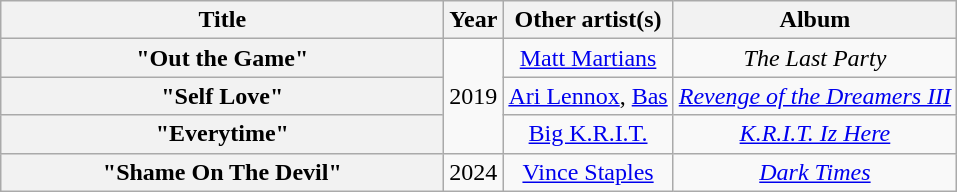<table class="wikitable plainrowheaders" style="text-align:center;">
<tr>
<th scope="col" style="width:18em;">Title</th>
<th scope="col">Year</th>
<th scope="col">Other artist(s)</th>
<th scope="col">Album</th>
</tr>
<tr>
<th scope="row">"Out the Game"</th>
<td rowspan="3">2019</td>
<td><a href='#'>Matt Martians</a></td>
<td><em>The Last Party</em></td>
</tr>
<tr>
<th scope="row">"Self Love"</th>
<td><a href='#'>Ari Lennox</a>, <a href='#'>Bas</a></td>
<td><em><a href='#'>Revenge of the Dreamers III</a></em></td>
</tr>
<tr>
<th scope="row">"Everytime"</th>
<td><a href='#'>Big K.R.I.T.</a></td>
<td><em><a href='#'>K.R.I.T. Iz Here</a></em></td>
</tr>
<tr>
<th scope="row">"Shame On The Devil"</th>
<td rowspan="1">2024</td>
<td><a href='#'>Vince Staples</a></td>
<td><em><a href='#'>Dark Times</a></em></td>
</tr>
</table>
